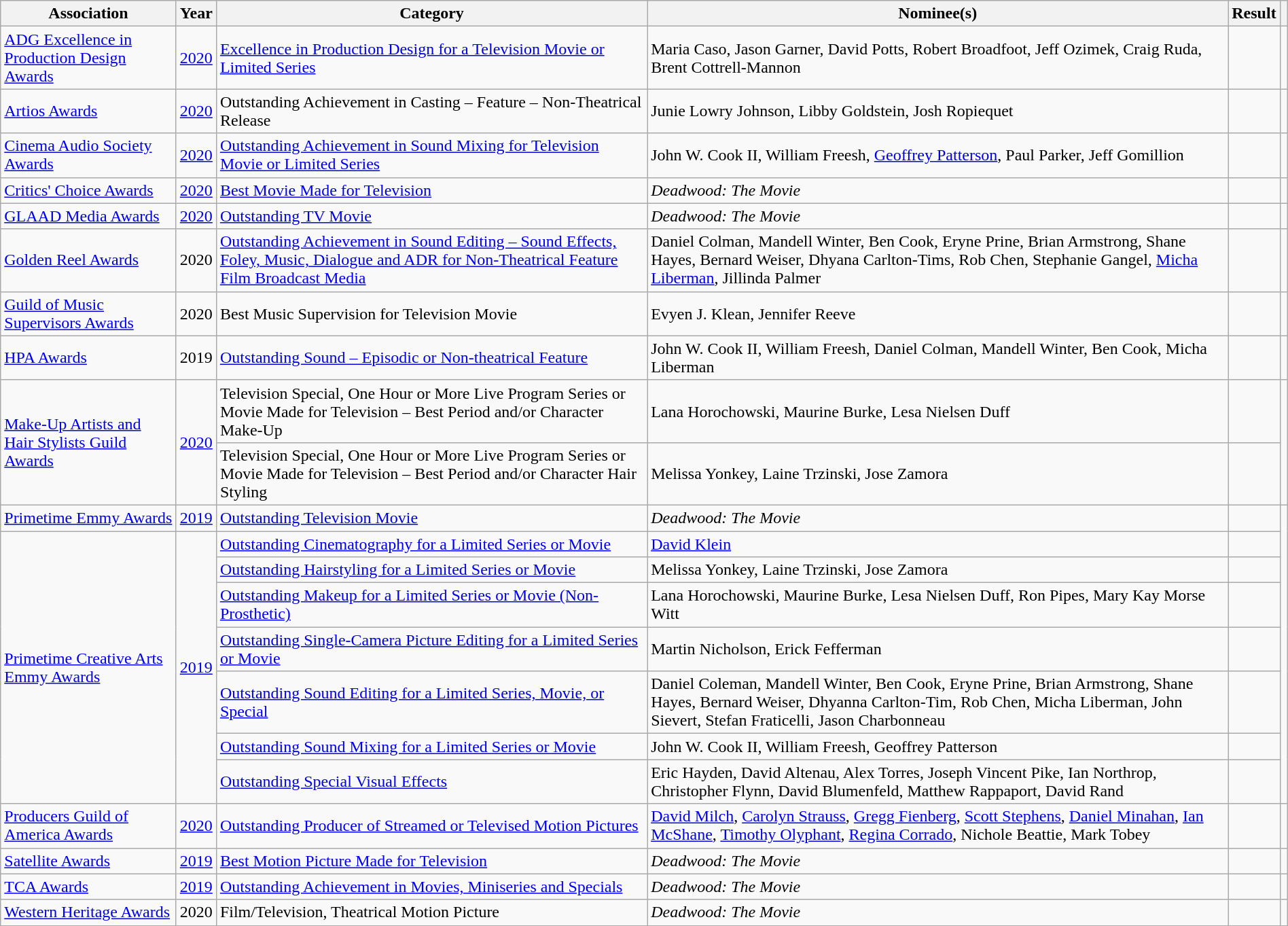<table class="wikitable sortable" style="width:100%">
<tr>
<th scope="col">Association</th>
<th scope="col">Year</th>
<th scope="col">Category</th>
<th scope="col">Nominee(s)</th>
<th scope="col">Result</th>
<th scope="col" class="unsortable"></th>
</tr>
<tr>
<td><a href='#'>ADG Excellence in Production Design Awards</a></td>
<td align="center"><a href='#'>2020</a></td>
<td><a href='#'>Excellence in Production Design for a Television Movie or Limited Series</a></td>
<td>Maria Caso, Jason Garner, David Potts, Robert Broadfoot, Jeff Ozimek, Craig Ruda, Brent Cottrell-Mannon</td>
<td></td>
<td align="center"></td>
</tr>
<tr>
<td><a href='#'>Artios Awards</a></td>
<td align="center"><a href='#'>2020</a></td>
<td>Outstanding Achievement in Casting – Feature – Non-Theatrical Release</td>
<td>Junie Lowry Johnson, Libby Goldstein, Josh Ropiequet</td>
<td></td>
<td align="center"></td>
</tr>
<tr>
<td><a href='#'>Cinema Audio Society Awards</a></td>
<td align="center"><a href='#'>2020</a></td>
<td><a href='#'>Outstanding Achievement in Sound Mixing for Television Movie or Limited Series</a></td>
<td>John W. Cook II, William Freesh, <a href='#'>Geoffrey Patterson</a>, Paul Parker, Jeff Gomillion</td>
<td></td>
<td align="center"></td>
</tr>
<tr>
<td><a href='#'>Critics' Choice Awards</a></td>
<td align="center"><a href='#'>2020</a></td>
<td><a href='#'>Best Movie Made for Television</a></td>
<td><em>Deadwood: The Movie</em></td>
<td></td>
<td align="center"></td>
</tr>
<tr>
<td><a href='#'>GLAAD Media Awards</a></td>
<td align="center"><a href='#'>2020</a></td>
<td><a href='#'>Outstanding TV Movie</a></td>
<td><em>Deadwood: The Movie</em></td>
<td></td>
<td align="center"></td>
</tr>
<tr>
<td><a href='#'>Golden Reel Awards</a></td>
<td align="center">2020</td>
<td><a href='#'>Outstanding Achievement in Sound Editing – Sound Effects, Foley, Music, Dialogue and ADR for Non-Theatrical Feature Film Broadcast Media</a></td>
<td>Daniel Colman, Mandell Winter, Ben Cook, Eryne Prine, Brian Armstrong, Shane Hayes, Bernard Weiser, Dhyana Carlton-Tims, Rob Chen, Stephanie Gangel, <a href='#'>Micha Liberman</a>, Jillinda Palmer</td>
<td></td>
<td align="center"></td>
</tr>
<tr>
<td><a href='#'>Guild of Music Supervisors Awards</a></td>
<td align="center">2020</td>
<td>Best Music Supervision for Television Movie</td>
<td>Evyen J. Klean, Jennifer Reeve</td>
<td></td>
<td align="center"></td>
</tr>
<tr>
<td><a href='#'>HPA Awards</a></td>
<td align="center">2019</td>
<td><a href='#'>Outstanding Sound – Episodic or Non-theatrical Feature</a></td>
<td>John W. Cook II, William Freesh, Daniel Colman, Mandell Winter, Ben Cook, Micha Liberman</td>
<td></td>
<td align="center"></td>
</tr>
<tr>
<td rowspan="2"><a href='#'>Make-Up Artists and Hair Stylists Guild Awards</a></td>
<td align="center" rowspan="2"><a href='#'>2020</a></td>
<td>Television Special, One Hour or More Live Program Series or Movie Made for Television – Best Period and/or Character Make-Up</td>
<td>Lana Horochowski, Maurine Burke, Lesa Nielsen Duff</td>
<td></td>
<td align="center" rowspan="2"></td>
</tr>
<tr>
<td>Television Special, One Hour or More Live Program Series or Movie Made for Television – Best Period and/or Character Hair Styling</td>
<td>Melissa Yonkey, Laine Trzinski, Jose Zamora</td>
<td></td>
</tr>
<tr>
<td><a href='#'>Primetime Emmy Awards</a></td>
<td align="center"><a href='#'>2019</a></td>
<td><a href='#'>Outstanding Television Movie</a></td>
<td><em>Deadwood: The Movie</em></td>
<td></td>
<td rowspan="8" align="center"></td>
</tr>
<tr>
<td rowspan="7"><a href='#'>Primetime Creative Arts Emmy Awards</a></td>
<td align="center" rowspan="7"><a href='#'>2019</a></td>
<td><a href='#'>Outstanding Cinematography for a Limited Series or Movie</a></td>
<td><a href='#'>David Klein</a></td>
<td></td>
</tr>
<tr>
<td><a href='#'>Outstanding Hairstyling for a Limited Series or Movie</a></td>
<td>Melissa Yonkey, Laine Trzinski, Jose Zamora</td>
<td></td>
</tr>
<tr>
<td><a href='#'>Outstanding Makeup for a Limited Series or Movie (Non-Prosthetic)</a></td>
<td>Lana Horochowski, Maurine Burke, Lesa Nielsen Duff, Ron Pipes, Mary Kay Morse Witt</td>
<td></td>
</tr>
<tr>
<td><a href='#'>Outstanding Single-Camera Picture Editing for a Limited Series or Movie</a></td>
<td>Martin Nicholson, Erick Fefferman</td>
<td></td>
</tr>
<tr>
<td><a href='#'>Outstanding Sound Editing for a Limited Series, Movie, or Special</a></td>
<td>Daniel Coleman, Mandell Winter, Ben Cook, Eryne Prine, Brian Armstrong, Shane Hayes, Bernard Weiser, Dhyanna Carlton-Tim, Rob Chen, Micha Liberman, John Sievert, Stefan Fraticelli, Jason Charbonneau</td>
<td></td>
</tr>
<tr>
<td><a href='#'>Outstanding Sound Mixing for a Limited Series or Movie</a></td>
<td>John W. Cook II, William Freesh, Geoffrey Patterson</td>
<td></td>
</tr>
<tr>
<td><a href='#'>Outstanding Special Visual Effects</a></td>
<td>Eric Hayden, David Altenau, Alex Torres, Joseph Vincent Pike, Ian Northrop, Christopher Flynn, David Blumenfeld, Matthew Rappaport, David Rand</td>
<td></td>
</tr>
<tr>
<td><a href='#'>Producers Guild of America Awards</a></td>
<td align="center"><a href='#'>2020</a></td>
<td><a href='#'>Outstanding Producer of Streamed or Televised Motion Pictures</a></td>
<td><a href='#'>David Milch</a>, <a href='#'>Carolyn Strauss</a>, <a href='#'>Gregg Fienberg</a>, <a href='#'>Scott Stephens</a>, <a href='#'>Daniel Minahan</a>, <a href='#'>Ian McShane</a>, <a href='#'>Timothy Olyphant</a>, <a href='#'>Regina Corrado</a>, Nichole Beattie, Mark Tobey</td>
<td></td>
<td align="center"></td>
</tr>
<tr>
<td><a href='#'>Satellite Awards</a></td>
<td align="center"><a href='#'>2019</a></td>
<td><a href='#'>Best Motion Picture Made for Television</a></td>
<td><em>Deadwood: The Movie</em></td>
<td></td>
<td align="center"></td>
</tr>
<tr>
<td><a href='#'>TCA Awards</a></td>
<td align="center"><a href='#'>2019</a></td>
<td><a href='#'>Outstanding Achievement in Movies, Miniseries and Specials</a></td>
<td><em>Deadwood: The Movie</em></td>
<td></td>
<td align="center"></td>
</tr>
<tr>
<td><a href='#'>Western Heritage Awards</a></td>
<td align="center">2020</td>
<td>Film/Television, Theatrical Motion Picture</td>
<td><em>Deadwood: The Movie</em></td>
<td></td>
<td align="center"></td>
</tr>
</table>
